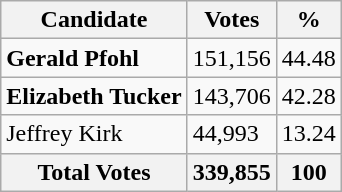<table class="wikitable sortable mw-collapsible">
<tr>
<th>Candidate</th>
<th>Votes</th>
<th>%</th>
</tr>
<tr>
<td><strong>Gerald Pfohl</strong></td>
<td>151,156</td>
<td>44.48</td>
</tr>
<tr>
<td><strong>Elizabeth Tucker</strong></td>
<td>143,706</td>
<td>42.28</td>
</tr>
<tr>
<td>Jeffrey Kirk</td>
<td>44,993</td>
<td>13.24</td>
</tr>
<tr>
<th><strong>Total Votes</strong></th>
<th>339,855</th>
<th>100</th>
</tr>
</table>
